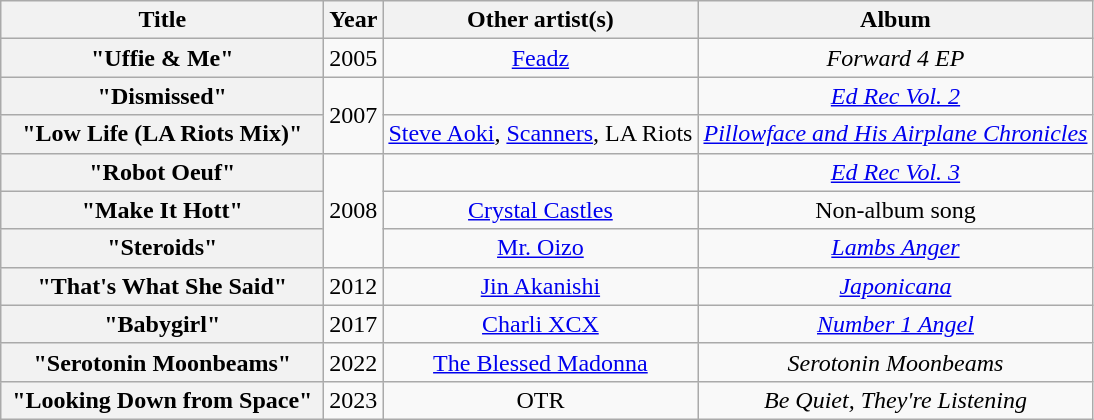<table class="wikitable plainrowheaders" style="text-align:center;">
<tr>
<th scope="col" style="width:13em;">Title</th>
<th scope="col">Year</th>
<th scope="col">Other artist(s)</th>
<th scope="col">Album</th>
</tr>
<tr>
<th scope="row">"Uffie & Me"</th>
<td>2005</td>
<td><a href='#'>Feadz</a></td>
<td><em>Forward 4 EP</em></td>
</tr>
<tr>
<th scope="row">"Dismissed"</th>
<td rowspan="2">2007</td>
<td></td>
<td><em><a href='#'>Ed Rec Vol. 2</a></em></td>
</tr>
<tr>
<th scope="row">"Low Life (LA Riots Mix)"</th>
<td><a href='#'>Steve Aoki</a>, <a href='#'>Scanners</a>, LA Riots</td>
<td><em><a href='#'>Pillowface and His Airplane Chronicles</a></em></td>
</tr>
<tr>
<th scope="row">"Robot Oeuf"</th>
<td rowspan="3">2008</td>
<td></td>
<td><em><a href='#'>Ed Rec Vol. 3</a></em></td>
</tr>
<tr>
<th scope="row">"Make It Hott"</th>
<td><a href='#'>Crystal Castles</a></td>
<td>Non-album song</td>
</tr>
<tr>
<th scope="row">"Steroids"</th>
<td><a href='#'>Mr. Oizo</a></td>
<td><em><a href='#'>Lambs Anger</a></em></td>
</tr>
<tr>
<th scope="row">"That's What She Said"</th>
<td>2012</td>
<td><a href='#'>Jin Akanishi</a></td>
<td><em><a href='#'>Japonicana</a></em></td>
</tr>
<tr>
<th scope="row">"Babygirl"</th>
<td>2017</td>
<td><a href='#'>Charli XCX</a></td>
<td><em><a href='#'>Number 1 Angel</a></em></td>
</tr>
<tr>
<th scope="row">"Serotonin Moonbeams"</th>
<td>2022</td>
<td><a href='#'>The Blessed Madonna</a></td>
<td><em>Serotonin Moonbeams</em></td>
</tr>
<tr>
<th scope="row">"Looking Down from Space"</th>
<td>2023</td>
<td>OTR</td>
<td><em>Be Quiet, They're Listening</em></td>
</tr>
</table>
